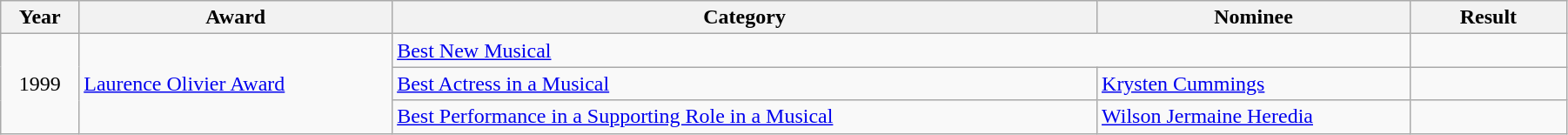<table class="wikitable" style="width:95%;">
<tr>
<th style="width:5%;">Year</th>
<th style="width:20%;">Award</th>
<th style="width:45%;">Category</th>
<th style="width:20%;">Nominee</th>
<th style="width:10%;">Result</th>
</tr>
<tr>
<td rowspan="3" style="text-align:center;">1999</td>
<td rowspan="3"><a href='#'>Laurence Olivier Award</a></td>
<td colspan="2"><a href='#'>Best New Musical</a></td>
<td></td>
</tr>
<tr>
<td><a href='#'>Best Actress in a Musical</a></td>
<td><a href='#'>Krysten Cummings</a></td>
<td></td>
</tr>
<tr>
<td><a href='#'>Best Performance in a Supporting Role in a Musical</a></td>
<td><a href='#'>Wilson Jermaine Heredia</a></td>
<td></td>
</tr>
</table>
